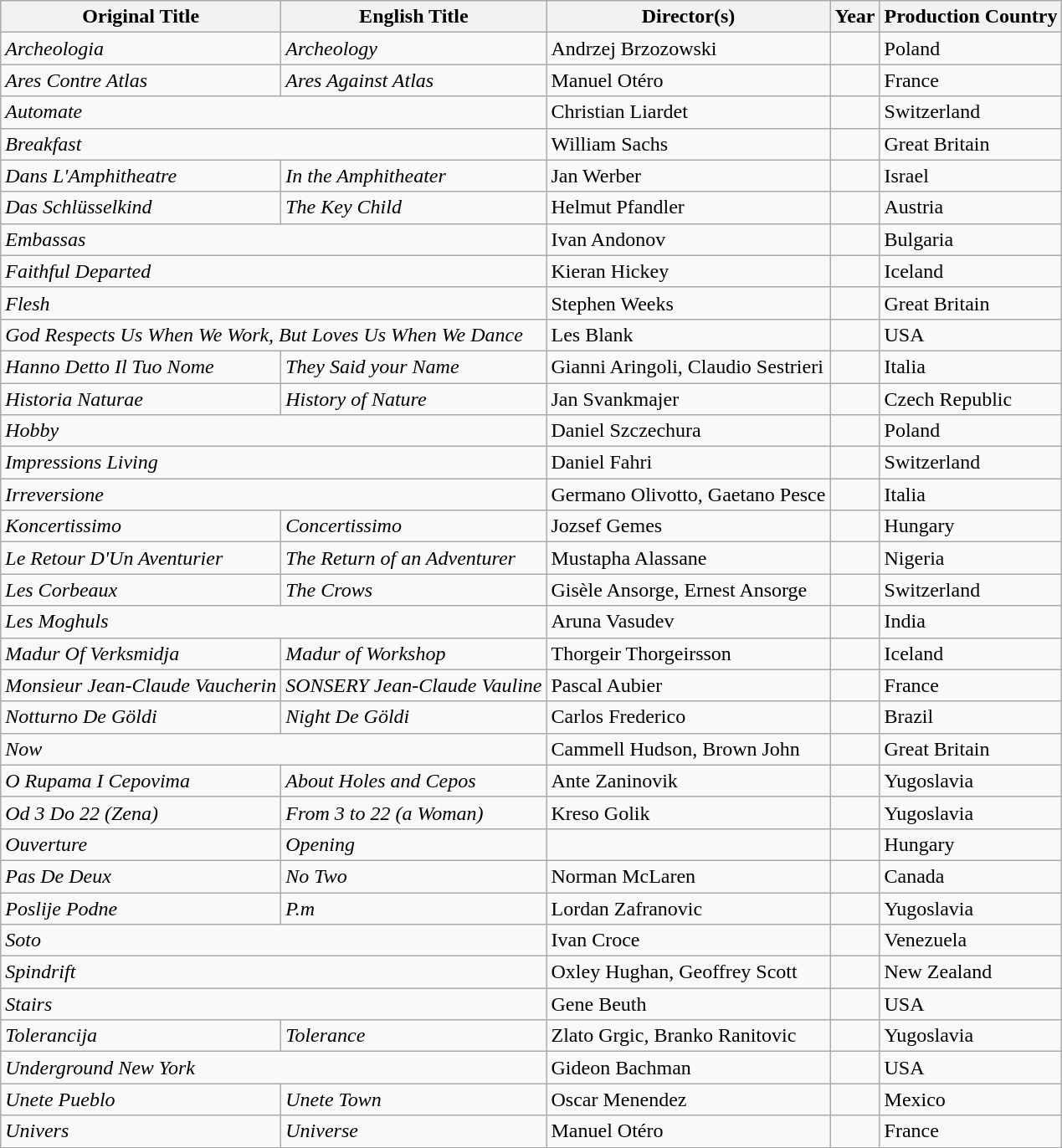<table class="wikitable sortable">
<tr>
<th>Original Title</th>
<th>English Title</th>
<th>Director(s)</th>
<th>Year</th>
<th>Production Country</th>
</tr>
<tr>
<td><em>Archeologia</em></td>
<td><em>Archeology</em></td>
<td>Andrzej Brzozowski</td>
<td></td>
<td>Poland</td>
</tr>
<tr>
<td><em>Ares Contre Atlas</em></td>
<td><em>Ares Against Atlas</em></td>
<td>Manuel Otéro</td>
<td></td>
<td>France</td>
</tr>
<tr>
<td colspan="2"><em>Automate</em></td>
<td>Christian Liardet</td>
<td></td>
<td>Switzerland</td>
</tr>
<tr>
<td colspan="2"><em>Breakfast</em></td>
<td>William Sachs</td>
<td></td>
<td>Great Britain</td>
</tr>
<tr>
<td><em>Dans L'Amphitheatre</em></td>
<td><em>In the Amphitheater</em></td>
<td>Jan Werber</td>
<td></td>
<td>Israel</td>
</tr>
<tr>
<td><em>Das Schlüsselkind</em></td>
<td><em>The Key Child</em></td>
<td>Helmut Pfandler</td>
<td></td>
<td>Austria</td>
</tr>
<tr>
<td colspan="2"><em>Embassas</em></td>
<td>Ivan Andonov</td>
<td></td>
<td>Bulgaria</td>
</tr>
<tr>
<td colspan="2"><em>Faithful Departed</em></td>
<td>Kieran Hickey</td>
<td></td>
<td>Iceland</td>
</tr>
<tr>
<td colspan="2"><em>Flesh</em></td>
<td>Stephen Weeks</td>
<td></td>
<td>Great Britain</td>
</tr>
<tr>
<td colspan="2"><em>God Respects Us When We Work, But Loves Us When We Dance</em></td>
<td>Les Blank</td>
<td></td>
<td>USA</td>
</tr>
<tr>
<td><em>Hanno Detto Il Tuo Nome</em></td>
<td><em>They Said your Name</em></td>
<td>Gianni Aringoli, Claudio Sestrieri</td>
<td></td>
<td>Italia</td>
</tr>
<tr>
<td><em>Historia Naturae</em></td>
<td><em>History of Nature</em></td>
<td>Jan Svankmajer</td>
<td></td>
<td>Czech Republic</td>
</tr>
<tr>
<td colspan="2"><em>Hobby</em></td>
<td>Daniel Szczechura</td>
<td></td>
<td>Poland</td>
</tr>
<tr>
<td colspan="2"><em>Impressions Living</em></td>
<td>Daniel Fahri</td>
<td></td>
<td>Switzerland</td>
</tr>
<tr>
<td colspan="2"><em>Irreversione</em></td>
<td>Germano Olivotto, Gaetano Pesce</td>
<td></td>
<td>Italia</td>
</tr>
<tr>
<td><em>Koncertissimo</em></td>
<td><em>Concertissimo</em></td>
<td>Jozsef Gemes</td>
<td></td>
<td>Hungary</td>
</tr>
<tr>
<td><em>Le Retour D'Un Aventurier</em></td>
<td><em>The Return of an Adventurer</em></td>
<td>Mustapha Alassane</td>
<td></td>
<td>Nigeria</td>
</tr>
<tr>
<td><em>Les Corbeaux</em></td>
<td><em>The Crows</em></td>
<td>Gisèle Ansorge, Ernest Ansorge</td>
<td></td>
<td>Switzerland</td>
</tr>
<tr>
<td colspan="2"><em>Les Moghuls</em></td>
<td>Aruna Vasudev</td>
<td></td>
<td>India</td>
</tr>
<tr>
<td><em>Madur Of Verksmidja</em></td>
<td><em>Madur of Workshop</em></td>
<td>Thorgeir Thorgeirsson</td>
<td></td>
<td>Iceland</td>
</tr>
<tr>
<td><em>Monsieur Jean-Claude Vaucherin</em></td>
<td><em>SONSERY Jean-Claude Vauline</em></td>
<td>Pascal Aubier</td>
<td></td>
<td>France</td>
</tr>
<tr>
<td><em>Notturno De Göldi</em></td>
<td><em>Night De Göldi</em></td>
<td>Carlos Frederico</td>
<td></td>
<td>Brazil</td>
</tr>
<tr>
<td colspan="2"><em>Now</em></td>
<td>Cammell Hudson, Brown John</td>
<td></td>
<td>Great Britain</td>
</tr>
<tr>
<td><em>O Rupama I Cepovima</em></td>
<td><em>About Holes and Cepos</em></td>
<td>Ante Zaninovik</td>
<td></td>
<td>Yugoslavia</td>
</tr>
<tr>
<td><em>Od 3 Do 22 (Zena)</em></td>
<td><em>From 3 to 22 (a Woman)</em></td>
<td>Kreso Golik</td>
<td></td>
<td>Yugoslavia</td>
</tr>
<tr>
<td><em>Ouverture</em></td>
<td><em>Opening</em></td>
<td></td>
<td></td>
<td>Hungary</td>
</tr>
<tr>
<td><em>Pas De Deux</em></td>
<td><em>No Two</em></td>
<td>Norman McLaren</td>
<td></td>
<td>Canada</td>
</tr>
<tr>
<td><em>Poslije Podne</em></td>
<td><em>P.m</em></td>
<td>Lordan Zafranovic</td>
<td></td>
<td>Yugoslavia</td>
</tr>
<tr>
<td colspan="2"><em>Soto</em></td>
<td>Ivan Croce</td>
<td></td>
<td>Venezuela</td>
</tr>
<tr>
<td colspan="2"><em>Spindrift</em></td>
<td>Oxley Hughan, Geoffrey Scott</td>
<td></td>
<td>New Zealand</td>
</tr>
<tr>
<td colspan="2"><em>Stairs</em></td>
<td>Gene Beuth</td>
<td></td>
<td>USA</td>
</tr>
<tr>
<td><em>Tolerancija</em></td>
<td><em>Tolerance</em></td>
<td>Zlato Grgic, Branko Ranitovic</td>
<td></td>
<td>Yugoslavia</td>
</tr>
<tr>
<td colspan="2"><em>Underground New York</em></td>
<td>Gideon Bachman</td>
<td></td>
<td>USA</td>
</tr>
<tr>
<td><em>Unete Pueblo</em></td>
<td><em>Unete Town</em></td>
<td>Oscar Menendez</td>
<td></td>
<td>Mexico</td>
</tr>
<tr>
<td><em>Univers</em></td>
<td><em>Universe</em></td>
<td>Manuel Otéro</td>
<td></td>
<td>France</td>
</tr>
</table>
